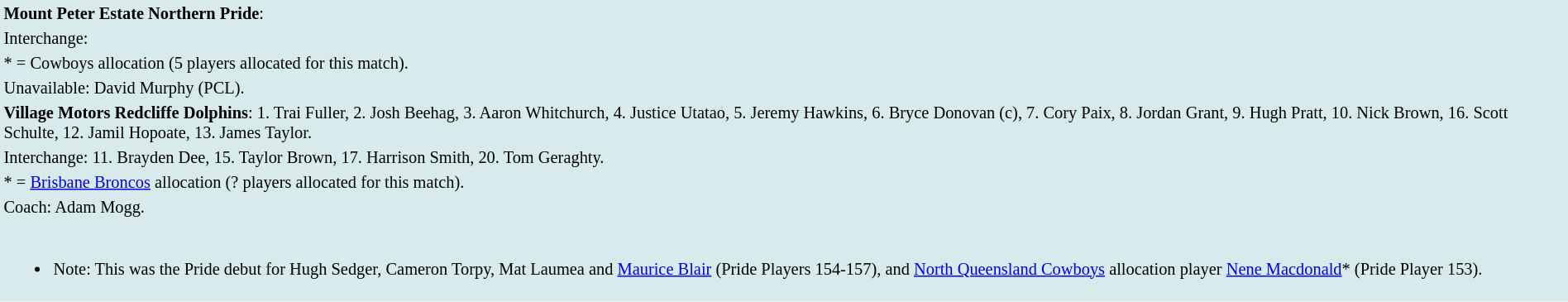<table style="background:#d7ebed; font-size:85%; width:100%;">
<tr>
<td><strong>Mount Peter Estate Northern Pride</strong>:             </td>
</tr>
<tr>
<td>Interchange:    </td>
</tr>
<tr>
<td>* = Cowboys allocation (5 players allocated for this match).</td>
</tr>
<tr>
<td>Unavailable: David Murphy (PCL).</td>
</tr>
<tr>
<td><strong>Village Motors Redcliffe Dolphins</strong>: 1. Trai Fuller, 2. Josh Beehag, 3. Aaron Whitchurch, 4. Justice Utatao, 5. Jeremy Hawkins, 6. Bryce Donovan (c), 7. Cory Paix, 8. Jordan Grant, 9. Hugh Pratt, 10. Nick Brown, 16. Scott Schulte, 12. Jamil Hopoate, 13. James Taylor.</td>
</tr>
<tr>
<td>Interchange: 11. Brayden Dee, 15. Taylor Brown, 17. Harrison Smith, 20. Tom Geraghty.</td>
</tr>
<tr>
<td>* = <a href='#'>Brisbane Broncos</a> allocation (? players allocated for this match).</td>
</tr>
<tr>
<td>Coach: Adam Mogg.</td>
</tr>
<tr>
<td><br><ul><li>Note: This was the Pride debut for Hugh Sedger, Cameron Torpy, Mat Laumea and <a href='#'>Maurice Blair</a> (Pride Players 154-157), and <a href='#'>North Queensland Cowboys</a> allocation player <a href='#'>Nene Macdonald</a>* (Pride Player 153).</li></ul></td>
</tr>
<tr>
</tr>
</table>
